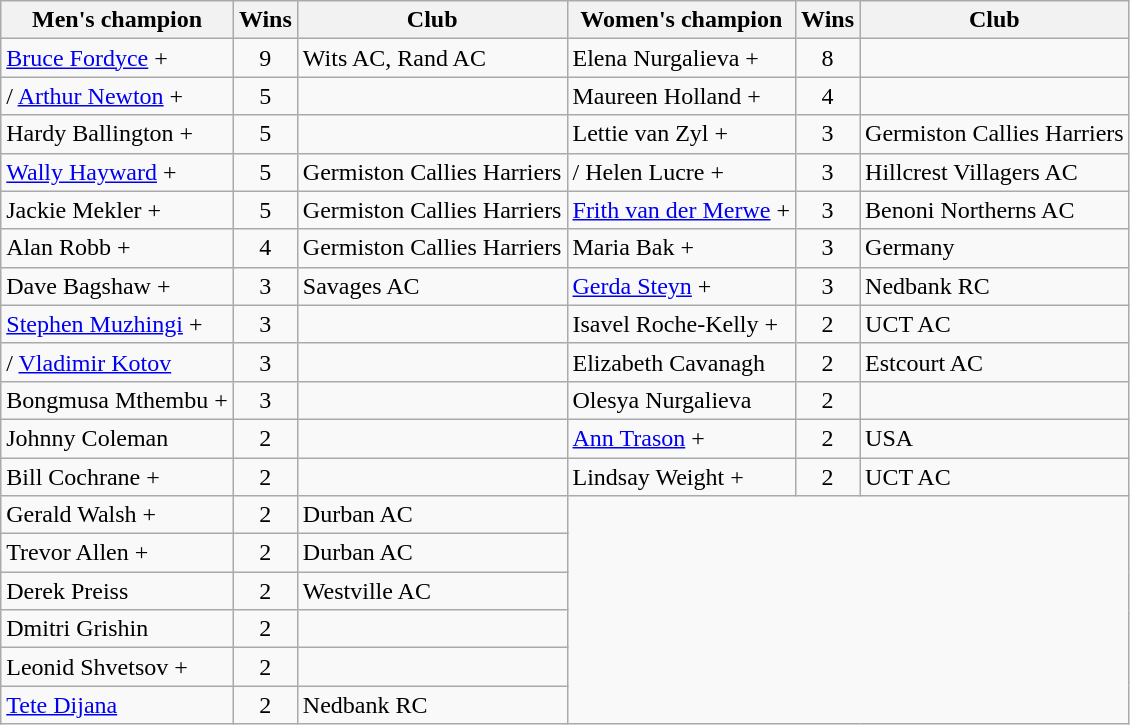<table class="wikitable">
<tr>
<th>Men's champion</th>
<th>Wins</th>
<th>Club</th>
<th>Women's champion</th>
<th>Wins</th>
<th>Club</th>
</tr>
<tr>
<td> <a href='#'>Bruce Fordyce</a> +</td>
<td align=center>9</td>
<td>Wits AC, Rand AC</td>
<td> Elena Nurgalieva +</td>
<td align=center>8</td>
<td></td>
</tr>
<tr>
<td>/ <a href='#'>Arthur Newton</a> +</td>
<td align=center>5</td>
<td></td>
<td> Maureen Holland +</td>
<td align=center>4</td>
<td></td>
</tr>
<tr>
<td> Hardy Ballington +</td>
<td align=center>5</td>
<td></td>
<td> Lettie van Zyl +</td>
<td align=center>3</td>
<td>Germiston Callies Harriers</td>
</tr>
<tr>
<td> <a href='#'>Wally Hayward</a> +</td>
<td align=center>5</td>
<td>Germiston Callies Harriers</td>
<td>/ Helen Lucre +</td>
<td align=center>3</td>
<td>Hillcrest Villagers AC</td>
</tr>
<tr>
<td> Jackie Mekler +</td>
<td align=center>5</td>
<td>Germiston Callies Harriers</td>
<td> <a href='#'>Frith van der Merwe</a> +</td>
<td align=center>3</td>
<td>Benoni Northerns AC</td>
</tr>
<tr>
<td> Alan Robb +</td>
<td align=center>4</td>
<td>Germiston Callies Harriers</td>
<td> Maria Bak +</td>
<td align=center>3</td>
<td>Germany</td>
</tr>
<tr>
<td> Dave Bagshaw +</td>
<td align=center>3</td>
<td>Savages AC</td>
<td> <a href='#'>Gerda Steyn</a> +</td>
<td align=center>3</td>
<td>Nedbank RC</td>
</tr>
<tr>
<td> <a href='#'>Stephen Muzhingi</a> +</td>
<td align=center>3</td>
<td></td>
<td> Isavel Roche-Kelly +</td>
<td align=center>2</td>
<td>UCT AC</td>
</tr>
<tr>
<td>/ <a href='#'>Vladimir Kotov</a></td>
<td align=center>3</td>
<td></td>
<td> Elizabeth Cavanagh</td>
<td align=center>2</td>
<td>Estcourt AC</td>
</tr>
<tr>
<td> Bongmusa Mthembu +</td>
<td align=center>3</td>
<td></td>
<td> Olesya Nurgalieva</td>
<td align=center>2</td>
<td></td>
</tr>
<tr>
<td> Johnny Coleman</td>
<td align=center>2</td>
<td></td>
<td> <a href='#'>Ann Trason</a> +</td>
<td align=center>2</td>
<td>USA</td>
</tr>
<tr>
<td> Bill Cochrane +</td>
<td align=center>2</td>
<td></td>
<td> Lindsay Weight +</td>
<td align=center>2</td>
<td>UCT AC</td>
</tr>
<tr>
<td> Gerald Walsh +</td>
<td align=center>2</td>
<td>Durban AC</td>
</tr>
<tr>
<td> Trevor Allen +</td>
<td align=center>2</td>
<td>Durban AC</td>
</tr>
<tr>
<td> Derek Preiss</td>
<td align=center>2</td>
<td>Westville AC</td>
</tr>
<tr>
<td> Dmitri Grishin</td>
<td align=center>2</td>
<td></td>
</tr>
<tr>
<td> Leonid Shvetsov +</td>
<td align=center>2</td>
<td></td>
</tr>
<tr>
<td> <a href='#'>Tete Dijana</a></td>
<td align=center>2</td>
<td>Nedbank RC</td>
</tr>
</table>
